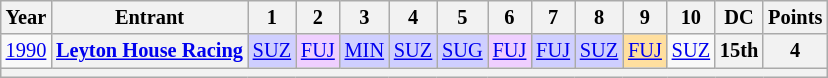<table class="wikitable" style="text-align:center; font-size:85%">
<tr>
<th>Year</th>
<th>Entrant</th>
<th>1</th>
<th>2</th>
<th>3</th>
<th>4</th>
<th>5</th>
<th>6</th>
<th>7</th>
<th>8</th>
<th>9</th>
<th>10</th>
<th>DC</th>
<th>Points</th>
</tr>
<tr>
<td><a href='#'>1990</a></td>
<th nowrap><a href='#'>Leyton House Racing</a></th>
<td style="background:#CFCFFF;"><a href='#'>SUZ</a><br></td>
<td style="background:#EFCFFF;"><a href='#'>FUJ</a><br></td>
<td style="background:#CFCFFF;"><a href='#'>MIN</a><br></td>
<td style="background:#CFCFFF;"><a href='#'>SUZ</a><br></td>
<td style="background:#CFCFFF;"><a href='#'>SUG</a><br></td>
<td style="background:#EFCFFF;"><a href='#'>FUJ</a><br></td>
<td style="background:#CFCFFF;"><a href='#'>FUJ</a><br></td>
<td style="background:#CFCFFF;"><a href='#'>SUZ</a><br></td>
<td style="background:#FFDF9F;"><a href='#'>FUJ</a><br></td>
<td><a href='#'>SUZ</a></td>
<th>15th</th>
<th>4</th>
</tr>
<tr>
<th colspan="14"></th>
</tr>
</table>
